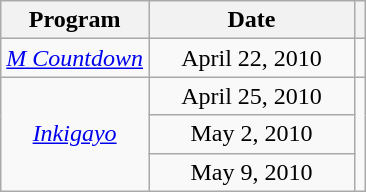<table class="wikitable" style="text-align:center">
<tr>
<th>Program</th>
<th width="130">Date</th>
<th class="unsortable"></th>
</tr>
<tr>
<td><em><a href='#'>M Countdown</a></em></td>
<td>April 22, 2010</td>
<td></td>
</tr>
<tr>
<td rowspan="3"><em><a href='#'>Inkigayo</a></em></td>
<td>April 25, 2010</td>
<td rowspan="3"></td>
</tr>
<tr>
<td>May 2, 2010</td>
</tr>
<tr>
<td>May 9, 2010</td>
</tr>
</table>
